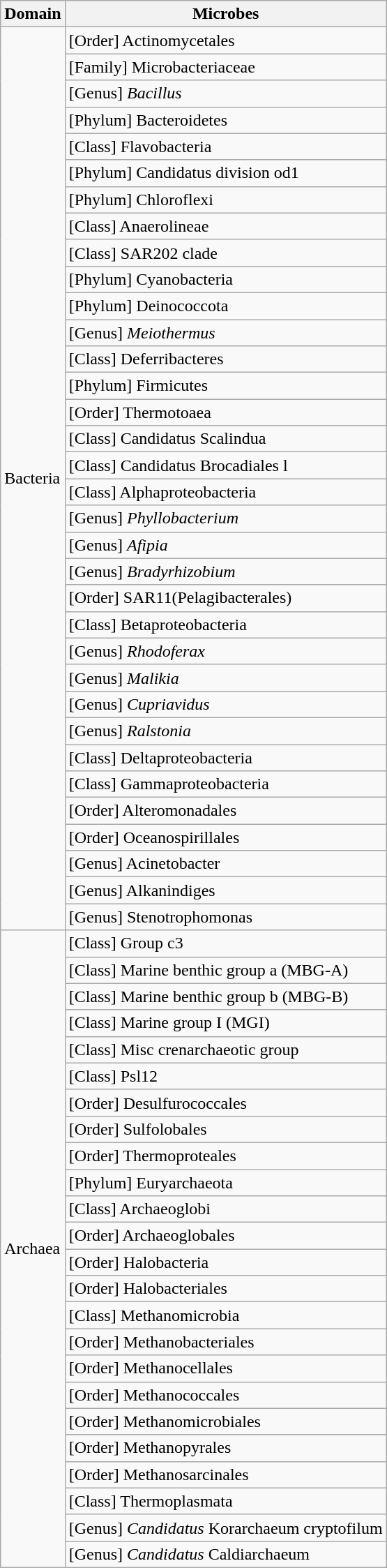<table class="wikitable">
<tr>
<th>Domain</th>
<th>Microbes</th>
</tr>
<tr>
<td rowspan="34">Bacteria</td>
<td>[Order] Actinomycetales</td>
</tr>
<tr>
<td>[Family] Microbacteriaceae</td>
</tr>
<tr>
<td>[Genus] <em>Bacillus</em></td>
</tr>
<tr>
<td>[Phylum] Bacteroidetes</td>
</tr>
<tr>
<td>[Class] Flavobacteria</td>
</tr>
<tr>
<td>[Phylum] Candidatus division od1</td>
</tr>
<tr>
<td>[Phylum] Chloroflexi</td>
</tr>
<tr>
<td>[Class] Anaerolineae</td>
</tr>
<tr>
<td>[Class] SAR202 clade</td>
</tr>
<tr>
<td>[Phylum] Cyanobacteria</td>
</tr>
<tr>
<td>[Phylum] Deinococcota</td>
</tr>
<tr>
<td>[Genus] <em>Meiothermus</em></td>
</tr>
<tr>
<td>[Class] Deferribacteres</td>
</tr>
<tr>
<td>[Phylum] Firmicutes</td>
</tr>
<tr>
<td>[Order] Thermotoaea</td>
</tr>
<tr>
<td>[Class] Candidatus Scalindua</td>
</tr>
<tr>
<td>[Class] Candidatus Brocadiales l</td>
</tr>
<tr>
<td>[Class] Alphaproteobacteria</td>
</tr>
<tr>
<td>[Genus] <em>Phyllobacterium</em></td>
</tr>
<tr>
<td>[Genus] <em>Afipia</em></td>
</tr>
<tr>
<td>[Genus] <em>Bradyrhizobium</em></td>
</tr>
<tr>
<td>[Order] SAR11(Pelagibacterales)</td>
</tr>
<tr>
<td>[Class] Betaproteobacteria</td>
</tr>
<tr>
<td>[Genus] <em>Rhodoferax</em></td>
</tr>
<tr>
<td>[Genus] <em>Malikia</em></td>
</tr>
<tr>
<td>[Genus] <em>Cupriavidus</em></td>
</tr>
<tr>
<td>[Genus] <em>Ralstonia</em></td>
</tr>
<tr>
<td>[Class] Deltaproteobacteria</td>
</tr>
<tr>
<td>[Class] Gammaproteobacteria</td>
</tr>
<tr>
<td>[Order] Alteromonadales</td>
</tr>
<tr>
<td>[Order] Oceanospirillales</td>
</tr>
<tr>
<td>[Genus] Acinetobacter</td>
</tr>
<tr>
<td>[Genus] Alkanindiges</td>
</tr>
<tr>
<td>[Genus] Stenotrophomonas</td>
</tr>
<tr>
<td rowspan="24">Archaea</td>
<td>[Class] Group c3</td>
</tr>
<tr>
<td>[Class] Marine benthic group a (MBG-A)</td>
</tr>
<tr>
<td>[Class] Marine benthic group b (MBG-B)</td>
</tr>
<tr>
<td>[Class] Marine group I (MGI)</td>
</tr>
<tr>
<td>[Class] Misc crenarchaeotic group</td>
</tr>
<tr>
<td>[Class] Psl12</td>
</tr>
<tr>
<td>[Order] Desulfurococcales</td>
</tr>
<tr>
<td>[Order] Sulfolobales</td>
</tr>
<tr>
<td>[Order] Thermoproteales</td>
</tr>
<tr>
<td>[Phylum] Euryarchaeota</td>
</tr>
<tr>
<td>[Class] Archaeoglobi</td>
</tr>
<tr>
<td>[Order] Archaeoglobales</td>
</tr>
<tr>
<td>[Order] Halobacteria</td>
</tr>
<tr>
<td>[Order] Halobacteriales</td>
</tr>
<tr>
<td>[Class] Methanomicrobia</td>
</tr>
<tr>
<td>[Order] Methanobacteriales</td>
</tr>
<tr>
<td>[Order] Methanocellales</td>
</tr>
<tr>
<td>[Order] Methanococcales</td>
</tr>
<tr>
<td>[Order] Methanomicrobiales</td>
</tr>
<tr>
<td>[Order] Methanopyrales</td>
</tr>
<tr>
<td>[Order] Methanosarcinales</td>
</tr>
<tr>
<td>[Class] Thermoplasmata</td>
</tr>
<tr>
<td>[Genus] <em>Candidatus</em> Korarchaeum cryptofilum</td>
</tr>
<tr>
<td>[Genus] <em>Candidatus</em> Caldiarchaeum</td>
</tr>
</table>
